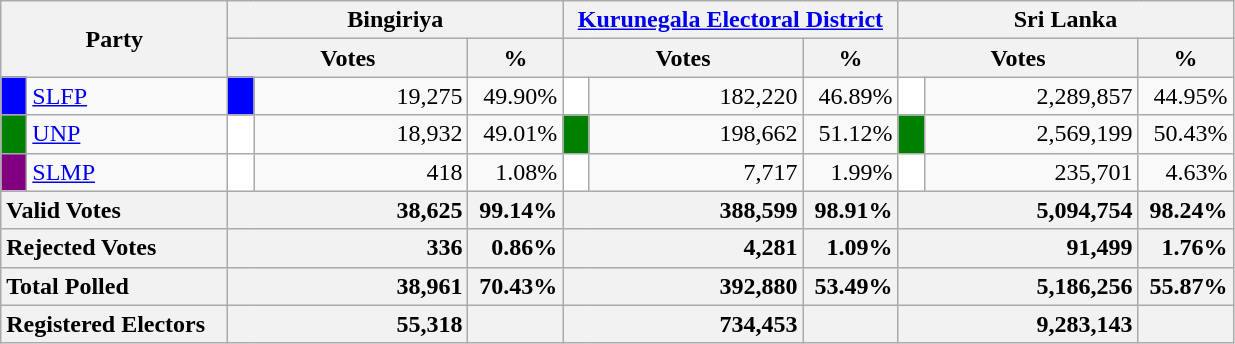<table class="wikitable">
<tr>
<th colspan="2" width="144px"rowspan="2">Party</th>
<th colspan="3" width="216px">Bingiriya</th>
<th colspan="3" width="216px"><a href='#'>Kurunegala Electoral District</a></th>
<th colspan="3" width="216px">Sri Lanka</th>
</tr>
<tr>
<th colspan="2" width="144px">Votes</th>
<th>%</th>
<th colspan="2" width="144px">Votes</th>
<th>%</th>
<th colspan="2" width="144px">Votes</th>
<th>%</th>
</tr>
<tr>
<td style="background-color:blue;" width="10px"></td>
<td style="text-align:left;"><a href='#'>SLFP</a></td>
<td style="background-color:blue;" width="10px"></td>
<td style="text-align:right;">19,275</td>
<td style="text-align:right;">49.90%</td>
<td style="background-color:white;" width="10px"></td>
<td style="text-align:right;">182,220</td>
<td style="text-align:right;">46.89%</td>
<td style="background-color:white;" width="10px"></td>
<td style="text-align:right;">2,289,857</td>
<td style="text-align:right;">44.95%</td>
</tr>
<tr>
<td style="background-color:green;" width="10px"></td>
<td style="text-align:left;"><a href='#'>UNP</a></td>
<td style="background-color:white;" width="10px"></td>
<td style="text-align:right;">18,932</td>
<td style="text-align:right;">49.01%</td>
<td style="background-color:green;" width="10px"></td>
<td style="text-align:right;">198,662</td>
<td style="text-align:right;">51.12%</td>
<td style="background-color:green;" width="10px"></td>
<td style="text-align:right;">2,569,199</td>
<td style="text-align:right;">50.43%</td>
</tr>
<tr>
<td style="background-color:purple;" width="10px"></td>
<td style="text-align:left;"><a href='#'>SLMP</a></td>
<td style="background-color:white;" width="10px"></td>
<td style="text-align:right;">418</td>
<td style="text-align:right;">1.08%</td>
<td style="background-color:white;" width="10px"></td>
<td style="text-align:right;">7,717</td>
<td style="text-align:right;">1.99%</td>
<td style="background-color:white;" width="10px"></td>
<td style="text-align:right;">235,701</td>
<td style="text-align:right;">4.63%</td>
</tr>
<tr>
<th colspan="2" width="144px"style="text-align:left;">Valid Votes</th>
<th style="text-align:right;"colspan="2" width="144px">38,625</th>
<th style="text-align:right;">99.14%</th>
<th style="text-align:right;"colspan="2" width="144px">388,599</th>
<th style="text-align:right;">98.91%</th>
<th style="text-align:right;"colspan="2" width="144px">5,094,754</th>
<th style="text-align:right;">98.24%</th>
</tr>
<tr>
<th colspan="2" width="144px"style="text-align:left;">Rejected Votes</th>
<th style="text-align:right;"colspan="2" width="144px">336</th>
<th style="text-align:right;">0.86%</th>
<th style="text-align:right;"colspan="2" width="144px">4,281</th>
<th style="text-align:right;">1.09%</th>
<th style="text-align:right;"colspan="2" width="144px">91,499</th>
<th style="text-align:right;">1.76%</th>
</tr>
<tr>
<th colspan="2" width="144px"style="text-align:left;">Total Polled</th>
<th style="text-align:right;"colspan="2" width="144px">38,961</th>
<th style="text-align:right;">70.43%</th>
<th style="text-align:right;"colspan="2" width="144px">392,880</th>
<th style="text-align:right;">53.49%</th>
<th style="text-align:right;"colspan="2" width="144px">5,186,256</th>
<th style="text-align:right;">55.87%</th>
</tr>
<tr>
<th colspan="2" width="144px"style="text-align:left;">Registered Electors</th>
<th style="text-align:right;"colspan="2" width="144px">55,318</th>
<th></th>
<th style="text-align:right;"colspan="2" width="144px">734,453</th>
<th></th>
<th style="text-align:right;"colspan="2" width="144px">9,283,143</th>
<th></th>
</tr>
</table>
